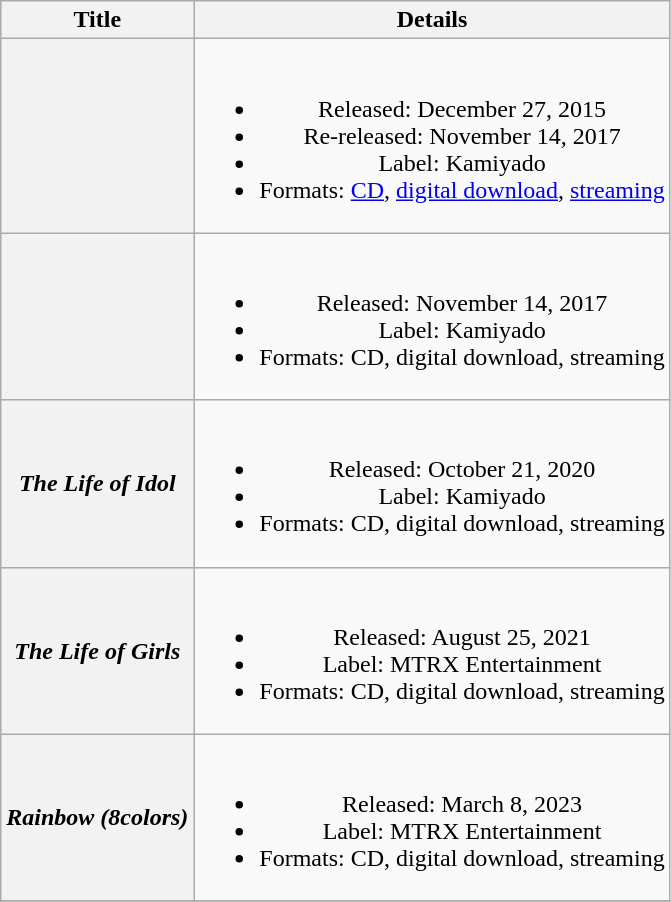<table class="wikitable plainrowheaders" style="text-align:center;">
<tr>
<th scope="col">Title</th>
<th scope="col">Details</th>
</tr>
<tr>
<th scope="row"></th>
<td><br><ul><li>Released: December 27, 2015</li><li>Re-released: November 14, 2017</li><li>Label: Kamiyado</li><li>Formats: <a href='#'>CD</a>, <a href='#'>digital download</a>, <a href='#'>streaming</a></li></ul></td>
</tr>
<tr>
<th scope="row"></th>
<td><br><ul><li>Released: November 14, 2017</li><li>Label: Kamiyado</li><li>Formats: CD, digital download, streaming</li></ul></td>
</tr>
<tr>
<th scope="row"><em>The Life of Idol</em></th>
<td><br><ul><li>Released: October 21, 2020</li><li>Label: Kamiyado</li><li>Formats: CD, digital download, streaming</li></ul></td>
</tr>
<tr>
<th scope="row"><em>The Life of Girls</em></th>
<td><br><ul><li>Released: August 25, 2021</li><li>Label: MTRX Entertainment</li><li>Formats: CD, digital download, streaming</li></ul></td>
</tr>
<tr>
<th scope="row"><em>Rainbow (8colors)</em></th>
<td><br><ul><li>Released: March 8, 2023</li><li>Label: MTRX Entertainment</li><li>Formats: CD, digital download, streaming</li></ul></td>
</tr>
<tr>
</tr>
</table>
